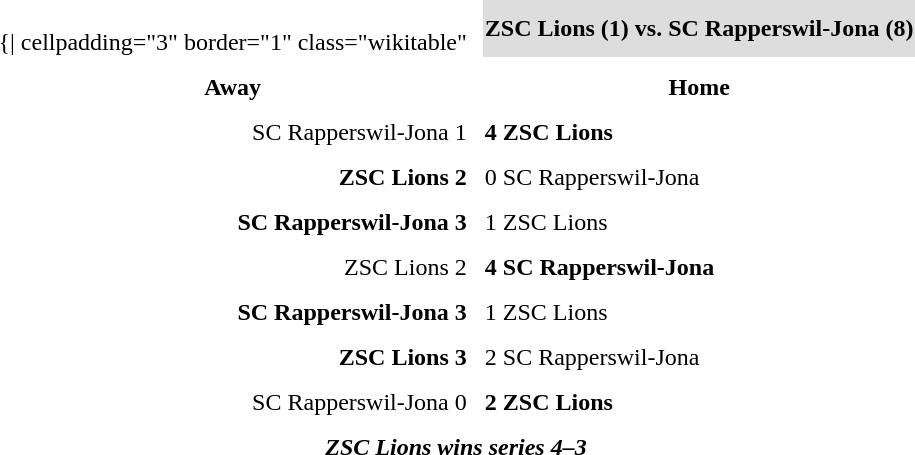<table cellspacing="10">
<tr>
<td valign="top"><br>	{| cellpadding="3" border="1"  class="wikitable"</td>
<th bgcolor="#DDDDDD" colspan="4">ZSC Lions (1) vs. SC Rapperswil-Jona (8)</th>
</tr>
<tr>
<th>Away</th>
<th>Home</th>
</tr>
<tr>
<td align = "right">SC Rapperswil-Jona 1</td>
<td><strong>4 ZSC Lions</strong></td>
</tr>
<tr>
<td align = "right"><strong>ZSC Lions 2</strong></td>
<td>0 SC Rapperswil-Jona</td>
</tr>
<tr>
<td align = "right"><strong>SC Rapperswil-Jona 3</strong></td>
<td>1 ZSC Lions</td>
</tr>
<tr>
<td align = "right">ZSC Lions 2</td>
<td><strong>4 SC Rapperswil-Jona</strong></td>
</tr>
<tr>
<td align = "right"><strong>SC Rapperswil-Jona 3</strong></td>
<td>1 ZSC Lions</td>
</tr>
<tr>
<td align = "right"><strong>ZSC Lions 3</strong></td>
<td>2 SC Rapperswil-Jona</td>
</tr>
<tr>
<td align = "right">SC Rapperswil-Jona 0</td>
<td><strong>2 ZSC Lions</strong></td>
</tr>
<tr align="center">
<td colspan="4"><strong><em>ZSC Lions wins series 4–3</em></strong></td>
</tr>
</table>
